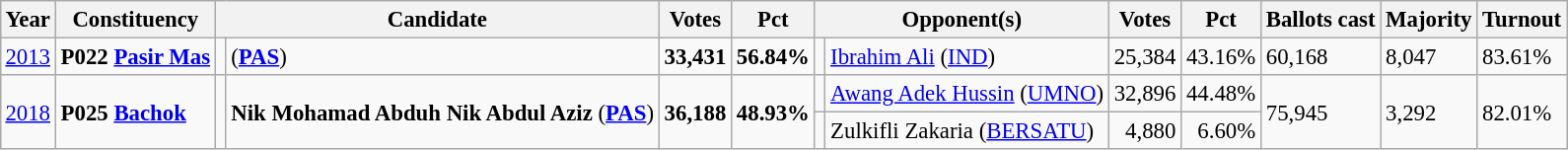<table class="wikitable" style="margin:0.5em ; font-size:95%">
<tr>
<th>Year</th>
<th>Constituency</th>
<th colspan=2>Candidate</th>
<th>Votes</th>
<th>Pct</th>
<th colspan=2>Opponent(s)</th>
<th>Votes</th>
<th>Pct</th>
<th>Ballots cast</th>
<th>Majority</th>
<th>Turnout</th>
</tr>
<tr>
<td><a href='#'>2013</a></td>
<td><strong>P022 <a href='#'>Pasir Mas</a></strong></td>
<td></td>
<td> (<a href='#'><strong>PAS</strong></a>)</td>
<td align="right"><strong>33,431</strong></td>
<td><strong>56.84%</strong></td>
<td></td>
<td><a href='#'>Ibrahim Ali</a> (<a href='#'>IND</a>)</td>
<td align="right">25,384</td>
<td>43.16%</td>
<td>60,168</td>
<td>8,047</td>
<td>83.61%</td>
</tr>
<tr>
<td rowspan=2><a href='#'>2018</a></td>
<td rowspan=2><strong>P025 <a href='#'>Bachok</a></strong></td>
<td rowspan=2 ></td>
<td rowspan=2><strong>Nik Mohamad Abduh Nik Abdul Aziz</strong> (<strong><a href='#'>PAS</a></strong>)</td>
<td rowspan=2 align="right"><strong>36,188</strong></td>
<td rowspan=2><strong>48.93%</strong></td>
<td></td>
<td><a href='#'>Awang Adek Hussin</a> (<a href='#'>UMNO</a>)</td>
<td align="right">32,896</td>
<td>44.48%</td>
<td rowspan=2>75,945</td>
<td rowspan=2>3,292</td>
<td rowspan=2>82.01%</td>
</tr>
<tr>
<td></td>
<td>Zulkifli Zakaria (<a href='#'>BERSATU</a>)</td>
<td align="right">4,880</td>
<td align=right>6.60%</td>
</tr>
</table>
